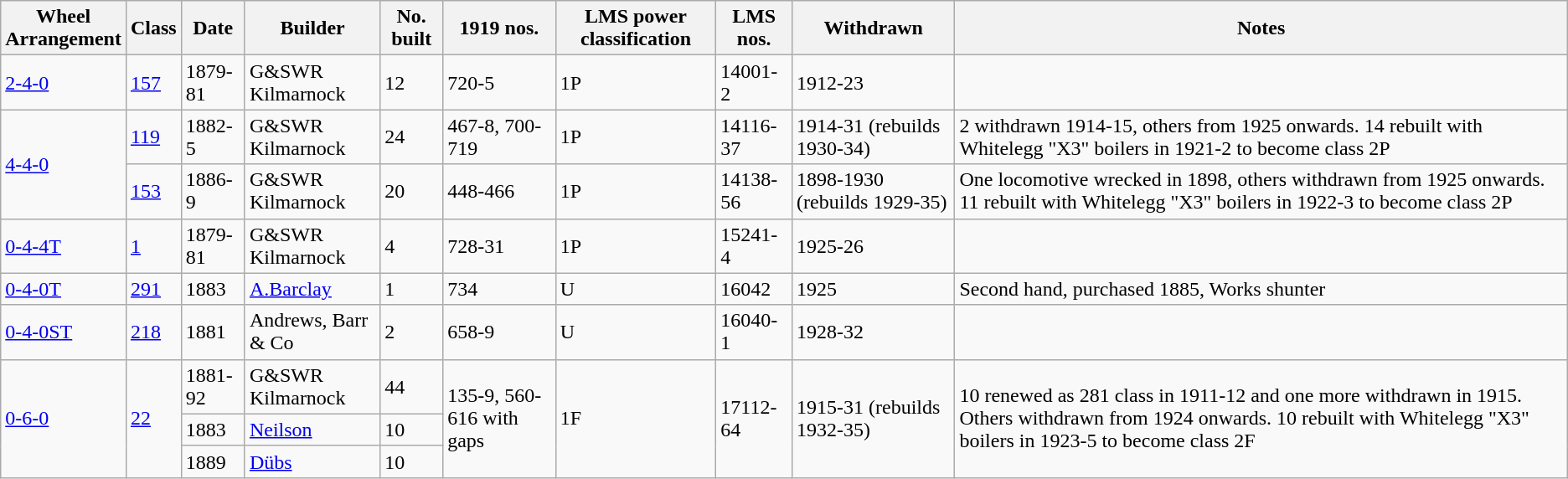<table class="wikitable">
<tr>
<th>Wheel<br>Arrangement</th>
<th>Class</th>
<th>Date</th>
<th>Builder</th>
<th>No. built</th>
<th>1919 nos.</th>
<th>LMS power classification</th>
<th>LMS nos.</th>
<th>Withdrawn</th>
<th>Notes</th>
</tr>
<tr>
<td><a href='#'>2-4-0</a></td>
<td><a href='#'>157</a></td>
<td>1879-81</td>
<td>G&SWR Kilmarnock</td>
<td>12</td>
<td>720-5</td>
<td>1P</td>
<td>14001-2</td>
<td>1912-23</td>
<td></td>
</tr>
<tr>
<td rowspan=2><a href='#'>4-4-0</a></td>
<td><a href='#'>119</a></td>
<td>1882-5</td>
<td>G&SWR Kilmarnock</td>
<td>24</td>
<td>467-8, 700-719</td>
<td>1P</td>
<td>14116-37</td>
<td>1914-31 (rebuilds 1930-34)</td>
<td>2 withdrawn 1914-15, others from 1925 onwards. 14 rebuilt with Whitelegg "X3" boilers in 1921-2 to become class 2P</td>
</tr>
<tr>
<td><a href='#'>153</a></td>
<td>1886-9</td>
<td>G&SWR Kilmarnock</td>
<td>20</td>
<td>448-466</td>
<td>1P</td>
<td>14138-56</td>
<td>1898-1930 (rebuilds 1929-35)</td>
<td>One locomotive wrecked in 1898, others withdrawn from 1925 onwards. 11 rebuilt with Whitelegg "X3" boilers in 1922-3 to become class 2P</td>
</tr>
<tr>
<td><a href='#'>0-4-4T</a></td>
<td><a href='#'>1</a></td>
<td>1879-81</td>
<td>G&SWR Kilmarnock</td>
<td>4</td>
<td>728-31</td>
<td>1P</td>
<td>15241-4</td>
<td>1925-26</td>
<td></td>
</tr>
<tr>
<td><a href='#'>0-4-0T</a></td>
<td><a href='#'>291</a></td>
<td>1883</td>
<td><a href='#'>A.Barclay</a></td>
<td>1</td>
<td>734</td>
<td>U</td>
<td>16042</td>
<td>1925</td>
<td>Second hand, purchased 1885, Works shunter</td>
</tr>
<tr>
<td><a href='#'>0-4-0ST</a></td>
<td><a href='#'>218</a></td>
<td>1881</td>
<td>Andrews, Barr & Co</td>
<td>2</td>
<td>658-9</td>
<td>U</td>
<td>16040-1</td>
<td>1928-32</td>
<td></td>
</tr>
<tr>
<td rowspan=3><a href='#'>0-6-0</a></td>
<td rowspan=3><a href='#'>22</a></td>
<td>1881-92</td>
<td>G&SWR Kilmarnock</td>
<td>44</td>
<td rowspan=3>135-9, 560-616 with gaps</td>
<td rowspan=3>1F</td>
<td rowspan=3>17112-64</td>
<td rowspan=3>1915-31 (rebuilds 1932-35)</td>
<td rowspan=3>10 renewed as 281 class in 1911-12 and one more withdrawn in 1915. Others withdrawn from 1924 onwards.  10 rebuilt with Whitelegg "X3" boilers in 1923-5 to become class 2F</td>
</tr>
<tr>
<td>1883</td>
<td><a href='#'>Neilson</a></td>
<td>10</td>
</tr>
<tr>
<td>1889</td>
<td><a href='#'>Dübs</a></td>
<td>10</td>
</tr>
</table>
